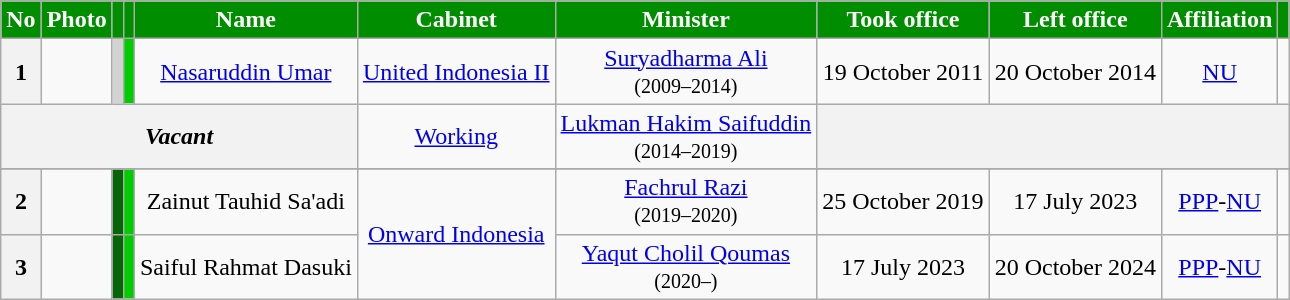<table class="wikitable">
<tr>
<th align="center" style="background-color:#008e00; color:#ffffff;">No</th>
<th align="center" style="background-color:#008e00; color:#ffffff;">Photo</th>
<th align="center" style="background-color:#008e00; color:#ffffff;"></th>
<th align="center" style="background-color:#008e00; color:#ffffff;"></th>
<th align="center" style="background-color:#008e00; color:#ffffff;">Name</th>
<th align="center" style="background-color:#008e00; color:#ffffff;">Cabinet</th>
<th align="center" style="background-color:#008e00; color:#ffffff;">Minister</th>
<th align="center" style="background-color:#008e00; color:#ffffff;">Took office</th>
<th align="center" style="background-color:#008e00; color:#ffffff;">Left office</th>
<th align="center" style="background-color:#008e00; color:#ffffff;">Affiliation</th>
<th align="center" style="background-color:#008e00; color:#ffffff;"></th>
</tr>
<tr align=center>
<th rowspan=2>1</th>
<td rowspan=2></td>
<td rowspan=2 bgcolor=#d3d3d3></td>
<td rowspan=2 bgcolor=#00cc00></td>
<td rowspan=2><a href='#'>Nasaruddin Umar</a></td>
<td rowspan=2><a href='#'>United Indonesia II</a></td>
<td><a href='#'>Suryadharma Ali</a><br><small>(2009–2014)</small></td>
<td rowspan=2>19 October 2011</td>
<td rowspan=2>20 October 2014</td>
<td rowspan=2><a href='#'>NU</a></td>
<td rowspan=2></td>
</tr>
<tr align=center>
<td rowspan=2><a href='#'>Lukman Hakim Saifuddin</a><br><small>(2014–2019)</small></td>
</tr>
<tr align=center>
<th colspan=5><em>Vacant</em></th>
<td><a href='#'>Working</a></td>
<th colspan=4></th>
</tr>
<tr>
</tr>
<tr align=center>
<th rowspan=2>2</th>
<td rowspan=2></td>
<td rowspan=2 bgcolor=#096309></td>
<td rowspan=2 bgcolor=#00cc00></td>
<td rowspan=2>Zainut Tauhid Sa'adi</td>
<td rowspan=3><a href='#'>Onward Indonesia</a></td>
<td><a href='#'>Fachrul Razi</a><br><small>(2019–2020)</small></td>
<td rowspan=2>25 October 2019</td>
<td rowspan=2>17 July 2023</td>
<td rowspan=2><a href='#'>PPP</a>-<a href='#'>NU</a></td>
<td rowspan=2></td>
</tr>
<tr align=center>
<td rowspan=2><a href='#'>Yaqut Cholil Qoumas</a><br><small>(2020–)</small></td>
</tr>
<tr align=center>
<th>3</th>
<td></td>
<td rowspan=2 bgcolor=#096309></td>
<td bgcolor=#00cc00></td>
<td>Saiful Rahmat Dasuki</td>
<td>17 July 2023</td>
<td>20 October 2024</td>
<td><a href='#'>PPP</a>-<a href='#'>NU</a></td>
<td></td>
</tr>
</table>
